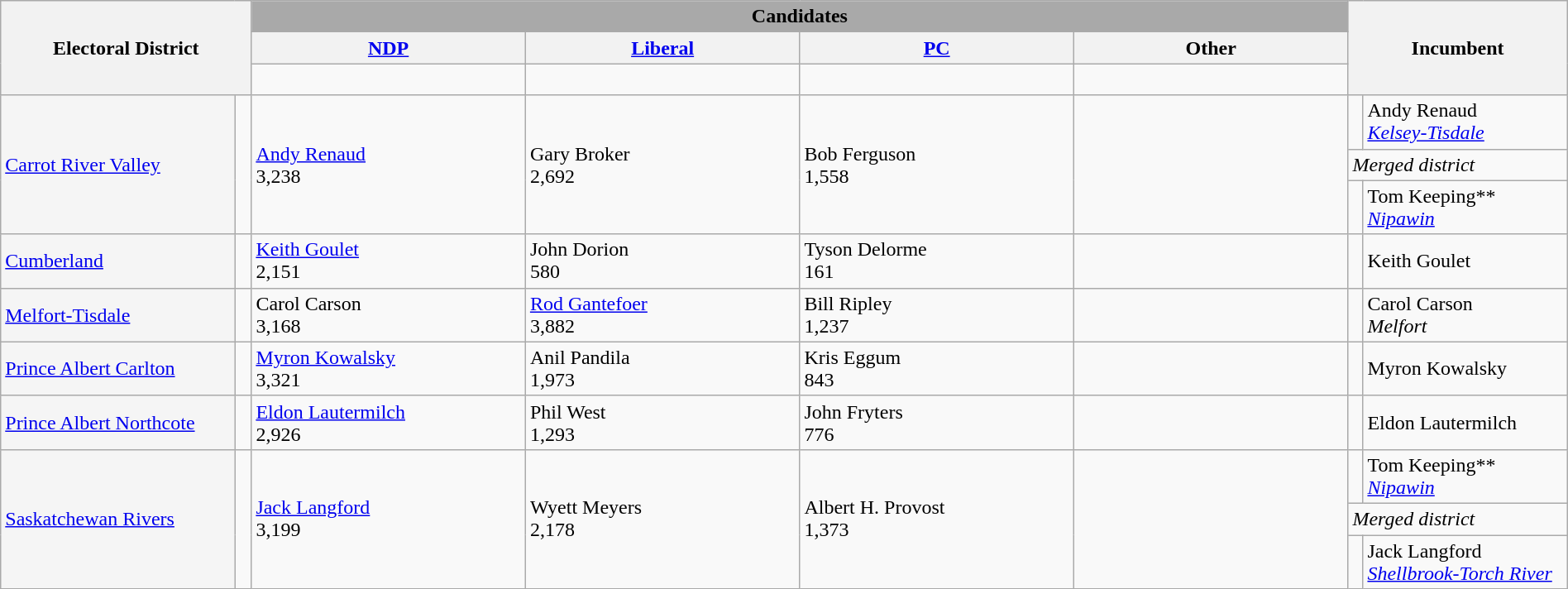<table class="wikitable" style="width:100%">
<tr>
<th style="width:16%;" style="background:darkgrey;" rowspan=3 colspan=2>Electoral District</th>
<th style="background:darkgrey;" colspan=4>Candidates</th>
<th style="width:14%;" style="background:darkgrey;" rowspan=3 colspan=2>Incumbent</th>
</tr>
<tr>
<th style="width:17.5%;"><a href='#'>NDP</a></th>
<th style="width:17.5%;"><a href='#'>Liberal</a></th>
<th style="width:17.5%;"><a href='#'>PC</a></th>
<th style="width:17.5%;">Other</th>
</tr>
<tr>
<td> </td>
<td> </td>
<td> </td>
<td> </td>
</tr>
<tr>
<td rowspan=3 style="background:whitesmoke;"><a href='#'>Carrot River Valley</a></td>
<td rowspan=3 > </td>
<td rowspan=3><a href='#'>Andy Renaud</a><br>3,238</td>
<td rowspan=3>Gary Broker<br>2,692</td>
<td rowspan=3>Bob Ferguson<br>1,558</td>
<td rowspan=3></td>
<td></td>
<td>Andy Renaud<br><span><em><a href='#'>Kelsey-Tisdale</a></em></span></td>
</tr>
<tr>
<td colspan=2><em>Merged district</em></td>
</tr>
<tr>
<td></td>
<td>Tom Keeping**<br><span><em><a href='#'>Nipawin</a></em></span></td>
</tr>
<tr>
<td bgcolor=whitesmoke><a href='#'>Cumberland</a></td>
<td> </td>
<td><a href='#'>Keith Goulet</a><br>2,151</td>
<td>John Dorion <br>580</td>
<td>Tyson Delorme <br>161</td>
<td></td>
<td> </td>
<td>Keith Goulet</td>
</tr>
<tr>
<td bgcolor=whitesmoke><a href='#'>Melfort-Tisdale</a></td>
<td> </td>
<td>Carol Carson<br>3,168</td>
<td><a href='#'>Rod Gantefoer</a><br>3,882</td>
<td>Bill Ripley<br>1,237</td>
<td></td>
<td> </td>
<td>Carol Carson<br><span><em>Melfort</em></span></td>
</tr>
<tr>
<td bgcolor=whitesmoke><a href='#'>Prince Albert Carlton</a></td>
<td> </td>
<td><a href='#'>Myron Kowalsky</a><br>3,321</td>
<td>Anil Pandila<br>1,973</td>
<td>Kris Eggum<br>843</td>
<td></td>
<td> </td>
<td>Myron Kowalsky</td>
</tr>
<tr>
<td bgcolor=whitesmoke><a href='#'>Prince Albert Northcote</a></td>
<td> </td>
<td><a href='#'>Eldon Lautermilch</a><br>2,926</td>
<td>Phil West<br>1,293</td>
<td>John Fryters <br>776</td>
<td></td>
<td> </td>
<td>Eldon Lautermilch</td>
</tr>
<tr>
<td rowspan=3 style="background:whitesmoke;"><a href='#'>Saskatchewan Rivers</a></td>
<td rowspan=3 > </td>
<td rowspan=3><a href='#'>Jack Langford</a><br>3,199</td>
<td rowspan=3>Wyett Meyers <br>2,178</td>
<td rowspan=3>Albert H. Provost<br>1,373</td>
<td rowspan=3></td>
<td> </td>
<td>Tom Keeping**<br><span><em><a href='#'>Nipawin</a></em></span></td>
</tr>
<tr>
<td colspan=2><em>Merged district</em></td>
</tr>
<tr>
<td> </td>
<td>Jack Langford<br><span><em><a href='#'>Shellbrook-Torch River</a></em></span></td>
</tr>
</table>
